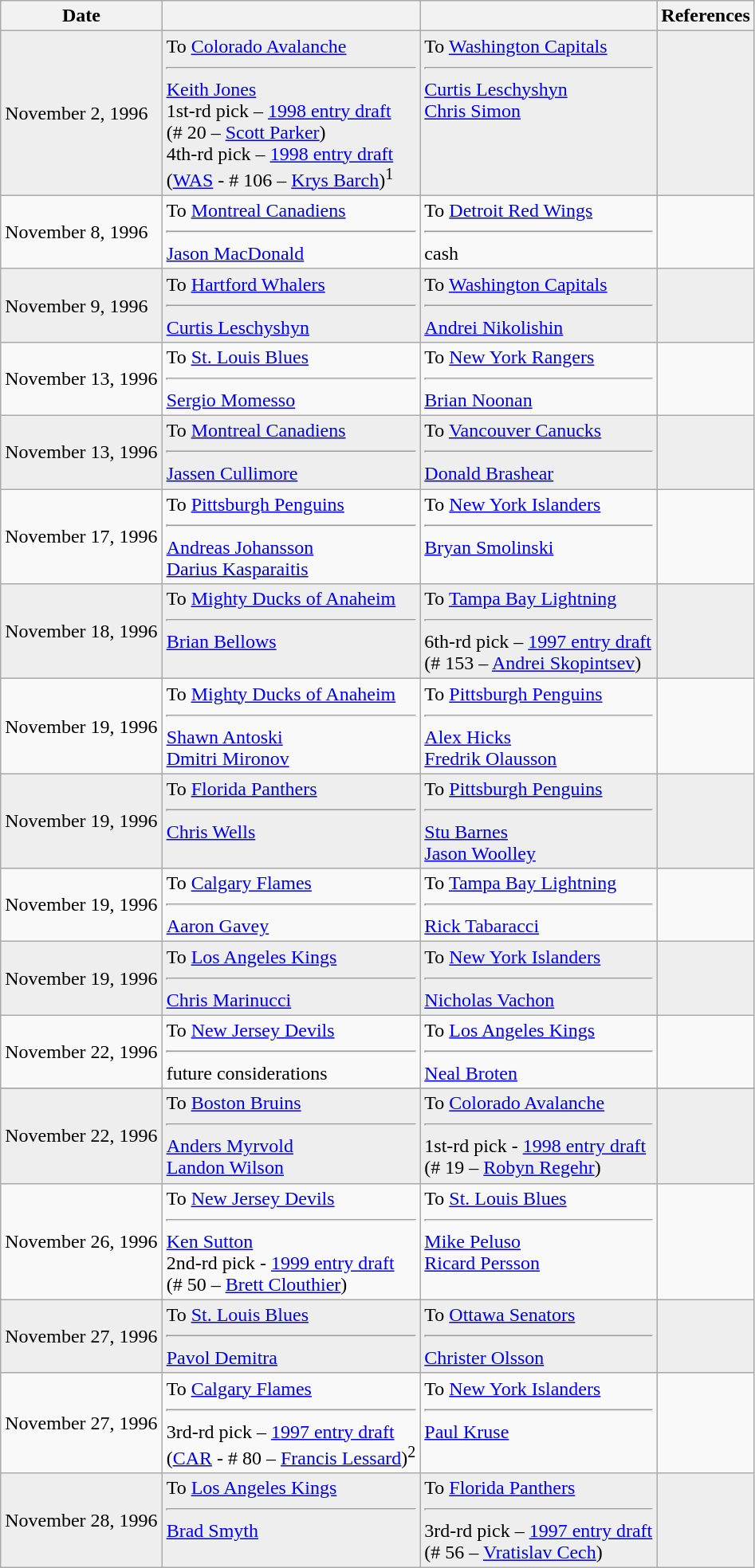<table class="wikitable">
<tr>
<th>Date</th>
<th></th>
<th></th>
<th>References</th>
</tr>
<tr bgcolor="#eeeeee">
<td>November 2, 1996</td>
<td valign="top">To <a href='#'>Colorado Avalanche</a><hr><a href='#'>Keith Jones</a><br>1st-rd pick – <a href='#'>1998 entry draft</a><br>(# 20 – <a href='#'>Scott Parker</a>)<br>4th-rd pick – <a href='#'>1998 entry draft</a><br>(<a href='#'>WAS</a> - # 106 – <a href='#'>Krys Barch</a>)<sup>1</sup></td>
<td valign="top">To <a href='#'>Washington Capitals</a><hr><a href='#'>Curtis Leschyshyn</a><br><a href='#'>Chris Simon</a></td>
<td></td>
</tr>
<tr>
<td>November 8, 1996</td>
<td valign="top">To <a href='#'>Montreal Canadiens</a><hr><a href='#'>Jason MacDonald</a></td>
<td valign="top">To <a href='#'>Detroit Red Wings</a><hr>cash</td>
<td></td>
</tr>
<tr bgcolor="#eeeeee">
<td>November 9, 1996</td>
<td valign="top">To <a href='#'>Hartford Whalers</a><hr><a href='#'>Curtis Leschyshyn</a></td>
<td valign="top">To <a href='#'>Washington Capitals</a><hr><a href='#'>Andrei Nikolishin</a></td>
<td></td>
</tr>
<tr>
<td>November 13, 1996</td>
<td valign="top">To <a href='#'>St. Louis Blues</a><hr><a href='#'>Sergio Momesso</a></td>
<td valign="top">To <a href='#'>New York Rangers</a><hr><a href='#'>Brian Noonan</a></td>
<td></td>
</tr>
<tr bgcolor="#eeeeee">
<td>November 13, 1996</td>
<td valign="top">To <a href='#'>Montreal Canadiens</a><hr><a href='#'>Jassen Cullimore</a></td>
<td valign="top">To <a href='#'>Vancouver Canucks</a><hr><a href='#'>Donald Brashear</a></td>
<td></td>
</tr>
<tr>
<td>November 17, 1996</td>
<td valign="top">To <a href='#'>Pittsburgh Penguins</a><hr><a href='#'>Andreas Johansson</a><br><a href='#'>Darius Kasparaitis</a></td>
<td valign="top">To <a href='#'>New York Islanders</a><hr><a href='#'>Bryan Smolinski</a></td>
<td></td>
</tr>
<tr bgcolor="#eeeeee">
<td>November 18, 1996</td>
<td valign="top">To <a href='#'>Mighty Ducks of Anaheim</a><hr><a href='#'>Brian Bellows</a></td>
<td valign="top">To <a href='#'>Tampa Bay Lightning</a><hr>6th-rd pick – <a href='#'>1997 entry draft</a><br>(# 153 – <a href='#'>Andrei Skopintsev</a>)</td>
<td></td>
</tr>
<tr>
<td>November 19, 1996</td>
<td valign="top">To <a href='#'>Mighty Ducks of Anaheim</a><hr><a href='#'>Shawn Antoski</a><br><a href='#'>Dmitri Mironov</a></td>
<td valign="top">To <a href='#'>Pittsburgh Penguins</a><hr><a href='#'>Alex Hicks</a><br><a href='#'>Fredrik Olausson</a></td>
<td></td>
</tr>
<tr bgcolor="#eeeeee">
<td>November 19, 1996</td>
<td valign="top">To <a href='#'>Florida Panthers</a><hr><a href='#'>Chris Wells</a></td>
<td valign="top">To <a href='#'>Pittsburgh Penguins</a><hr><a href='#'>Stu Barnes</a><br><a href='#'>Jason Woolley</a></td>
<td></td>
</tr>
<tr>
<td>November 19, 1996</td>
<td valign="top">To <a href='#'>Calgary Flames</a><hr><a href='#'>Aaron Gavey</a></td>
<td valign="top">To <a href='#'>Tampa Bay Lightning</a><hr><a href='#'>Rick Tabaracci</a></td>
<td></td>
</tr>
<tr bgcolor="#eeeeee">
<td>November 19, 1996</td>
<td valign="top">To <a href='#'>Los Angeles Kings</a><hr><a href='#'>Chris Marinucci</a></td>
<td valign="top">To <a href='#'>New York Islanders</a><hr><a href='#'>Nicholas Vachon</a></td>
<td></td>
</tr>
<tr>
<td>November 22, 1996</td>
<td valign="top">To <a href='#'>New Jersey Devils</a><hr>future considerations</td>
<td valign="top">To <a href='#'>Los Angeles Kings</a><hr><a href='#'>Neal Broten</a></td>
<td></td>
</tr>
<tr>
</tr>
<tr bgcolor="#eeeeee">
<td>November 22, 1996</td>
<td valign="top">To <a href='#'>Boston Bruins</a><hr><a href='#'>Anders Myrvold</a><br><a href='#'>Landon Wilson</a></td>
<td valign="top">To <a href='#'>Colorado Avalanche</a><hr>1st-rd pick - <a href='#'>1998 entry draft</a><br>(# 19 – <a href='#'>Robyn Regehr</a>)</td>
<td></td>
</tr>
<tr>
<td>November 26, 1996</td>
<td valign="top">To <a href='#'>New Jersey Devils</a><hr><a href='#'>Ken Sutton</a><br>2nd-rd pick - <a href='#'>1999 entry draft</a><br>(#  50 – <a href='#'>Brett Clouthier</a>)</td>
<td valign="top">To <a href='#'>St. Louis Blues</a><hr><a href='#'>Mike Peluso</a><br><a href='#'>Ricard Persson</a></td>
<td></td>
</tr>
<tr bgcolor="#eeeeee">
<td>November 27, 1996</td>
<td valign="top">To <a href='#'>St. Louis Blues</a><hr><a href='#'>Pavol Demitra</a></td>
<td valign="top">To <a href='#'>Ottawa Senators</a><hr><a href='#'>Christer Olsson</a></td>
<td></td>
</tr>
<tr>
<td>November 27, 1996</td>
<td valign="top">To <a href='#'>Calgary Flames</a><hr>3rd-rd pick – <a href='#'>1997 entry draft</a><br>(<a href='#'>CAR</a> - # 80 – <a href='#'>Francis Lessard</a>)<sup>2</sup></td>
<td valign="top">To <a href='#'>New York Islanders</a><hr><a href='#'>Paul Kruse</a></td>
<td></td>
</tr>
<tr bgcolor="#eeeeee">
<td>November 28, 1996</td>
<td valign="top">To <a href='#'>Los Angeles Kings</a><hr><a href='#'>Brad Smyth</a></td>
<td valign="top">To <a href='#'>Florida Panthers</a><hr>3rd-rd pick – <a href='#'>1997 entry draft</a><br>(# 56 – <a href='#'>Vratislav Cech</a>)</td>
<td></td>
</tr>
</table>
